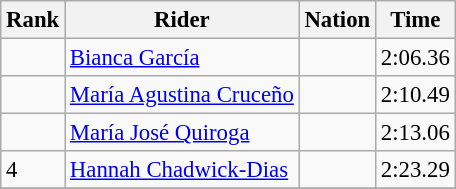<table class="wikitable sortable" style="font-size:95%" style="width:35em;" style="text-align:center">
<tr>
<th>Rank</th>
<th>Rider</th>
<th>Nation</th>
<th>Time</th>
</tr>
<tr>
<td></td>
<td align=left><a href='#'>Bianca García</a><br></td>
<td align=left></td>
<td>2:06.36</td>
</tr>
<tr>
<td></td>
<td align=left><a href='#'>María Agustina Cruceño</a><br></td>
<td align=left></td>
<td>2:10.49</td>
</tr>
<tr>
<td></td>
<td align=left><a href='#'>María José Quiroga</a><br></td>
<td align=left></td>
<td>2:13.06</td>
</tr>
<tr>
<td>4</td>
<td align=left><a href='#'>Hannah Chadwick-Dias</a><br></td>
<td align=left></td>
<td>2:23.29</td>
</tr>
<tr>
</tr>
</table>
